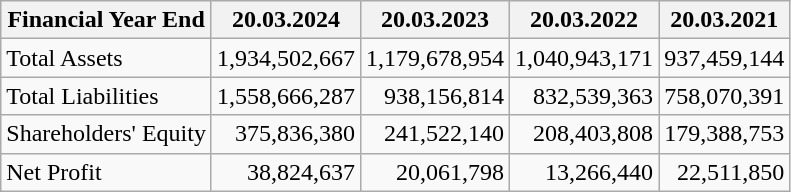<table class="wikitable" border="3">
<tr>
<th>Financial Year End</th>
<th>20.03.2024</th>
<th>20.03.2023</th>
<th>20.03.2022</th>
<th>20.03.2021</th>
</tr>
<tr ---->
<td>Total Assets</td>
<td align=right>1,934,502,667</td>
<td align=right>1,179,678,954</td>
<td align=right>1,040,943,171</td>
<td align=right>937,459,144</td>
</tr>
<tr>
<td>Total Liabilities</td>
<td align=right>1,558,666,287</td>
<td align=right>938,156,814</td>
<td align=right>832,539,363</td>
<td align=right>758,070,391</td>
</tr>
<tr>
<td>Shareholders' Equity</td>
<td align=right>375,836,380</td>
<td align=right>241,522,140</td>
<td align=right>208,403,808</td>
<td align=right>179,388,753</td>
</tr>
<tr>
<td>Net Profit</td>
<td align=right>38,824,637</td>
<td align=right>20,061,798</td>
<td align=right>13,266,440</td>
<td align=right>22,511,850</td>
</tr>
</table>
